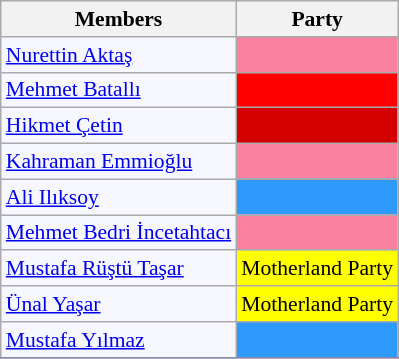<table class=wikitable style="border:1px solid #8888aa; background-color:#f7f8ff; padding:0px; font-size:90%;">
<tr>
<th>Members</th>
<th>Party</th>
</tr>
<tr>
<td><a href='#'>Nurettin Aktaş</a></td>
<td style="background: #F7819F"></td>
</tr>
<tr>
<td><a href='#'>Mehmet Batallı</a></td>
<td style="background: #ff0000"></td>
</tr>
<tr>
<td><a href='#'>Hikmet Çetin</a></td>
<td style="background: #d40000"></td>
</tr>
<tr>
<td><a href='#'>Kahraman Emmioğlu</a></td>
<td style="background: #F7819F"></td>
</tr>
<tr>
<td><a href='#'>Ali Ilıksoy</a></td>
<td style="background: #2E9AFE"></td>
</tr>
<tr>
<td><a href='#'>Mehmet Bedri İncetahtacı</a></td>
<td style="background: #F7819F"></td>
</tr>
<tr>
<td><a href='#'>Mustafa Rüştü Taşar</a></td>
<td style="background: #ffff00">Motherland Party</td>
</tr>
<tr>
<td><a href='#'>Ünal Yaşar</a></td>
<td style="background: #ffff00">Motherland Party</td>
</tr>
<tr>
<td><a href='#'>Mustafa Yılmaz</a></td>
<td style="background: #2E9AFE"></td>
</tr>
<tr>
</tr>
</table>
